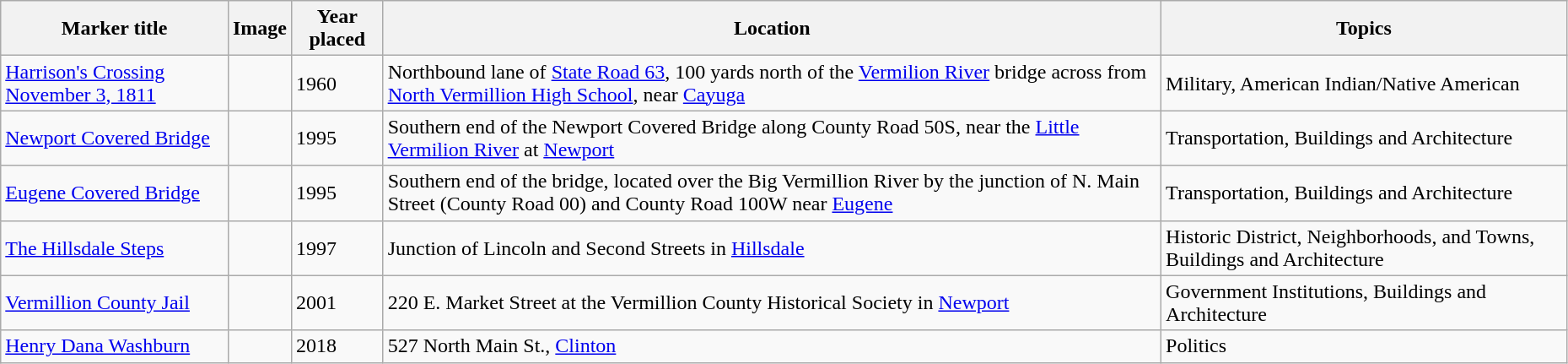<table class="wikitable sortable" style="width:98%">
<tr>
<th>Marker title</th>
<th class="unsortable">Image</th>
<th>Year placed</th>
<th>Location</th>
<th>Topics</th>
</tr>
<tr>
<td><a href='#'>Harrison's Crossing November 3, 1811</a></td>
<td></td>
<td>1960</td>
<td>Northbound lane of <a href='#'>State Road 63</a>, 100 yards north of the <a href='#'>Vermilion River</a> bridge across from <a href='#'>North Vermillion High School</a>, near <a href='#'>Cayuga</a><br><small></small></td>
<td>Military, American Indian/Native American</td>
</tr>
<tr ->
<td><a href='#'>Newport Covered Bridge</a></td>
<td></td>
<td>1995</td>
<td>Southern end of the Newport Covered Bridge along County Road 50S, near the <a href='#'>Little Vermilion River</a> at <a href='#'>Newport</a><br><small></small></td>
<td>Transportation, Buildings and Architecture</td>
</tr>
<tr ->
<td><a href='#'>Eugene Covered Bridge</a></td>
<td></td>
<td>1995</td>
<td>Southern end of the bridge, located over the Big Vermillion River by the junction of N. Main Street (County Road 00) and County Road 100W near <a href='#'>Eugene</a><br><small></small></td>
<td>Transportation, Buildings and Architecture</td>
</tr>
<tr ->
<td><a href='#'>The Hillsdale Steps</a></td>
<td></td>
<td>1997</td>
<td>Junction of Lincoln and Second Streets in <a href='#'>Hillsdale</a><br><small></small></td>
<td>Historic District, Neighborhoods, and Towns, Buildings and Architecture</td>
</tr>
<tr ->
<td><a href='#'>Vermillion County Jail</a></td>
<td></td>
<td>2001</td>
<td>220 E. Market Street at the Vermillion County Historical Society in <a href='#'>Newport</a><br><small></small></td>
<td>Government Institutions, Buildings and Architecture</td>
</tr>
<tr>
<td><a href='#'>Henry Dana Washburn</a></td>
<td></td>
<td>2018</td>
<td>527 North Main St., <a href='#'>Clinton</a><br><small></small></td>
<td>Politics</td>
</tr>
</table>
